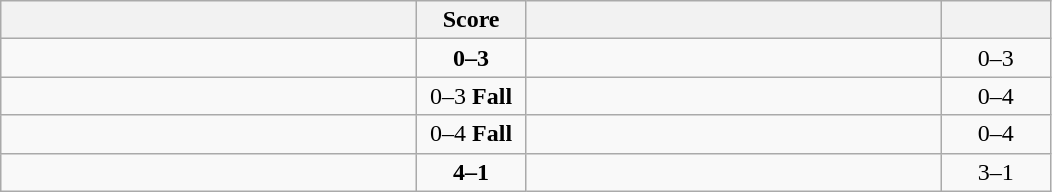<table class="wikitable" style="text-align: center; ">
<tr>
<th align="right" width="270"></th>
<th width="65">Score</th>
<th align="left" width="270"></th>
<th width="65"></th>
</tr>
<tr>
<td align="left"></td>
<td><strong>0–3</strong></td>
<td align="left"><strong></strong></td>
<td>0–3 <strong></strong></td>
</tr>
<tr>
<td align="left"></td>
<td>0–3 <strong>Fall</strong></td>
<td align="left"><strong></strong></td>
<td>0–4 <strong></strong></td>
</tr>
<tr>
<td align="left"></td>
<td>0–4 <strong>Fall</strong></td>
<td align="left"><strong></strong></td>
<td>0–4 <strong></strong></td>
</tr>
<tr>
<td align="left"><strong></strong></td>
<td><strong>4–1</strong></td>
<td align="left"></td>
<td>3–1 <strong></strong></td>
</tr>
</table>
